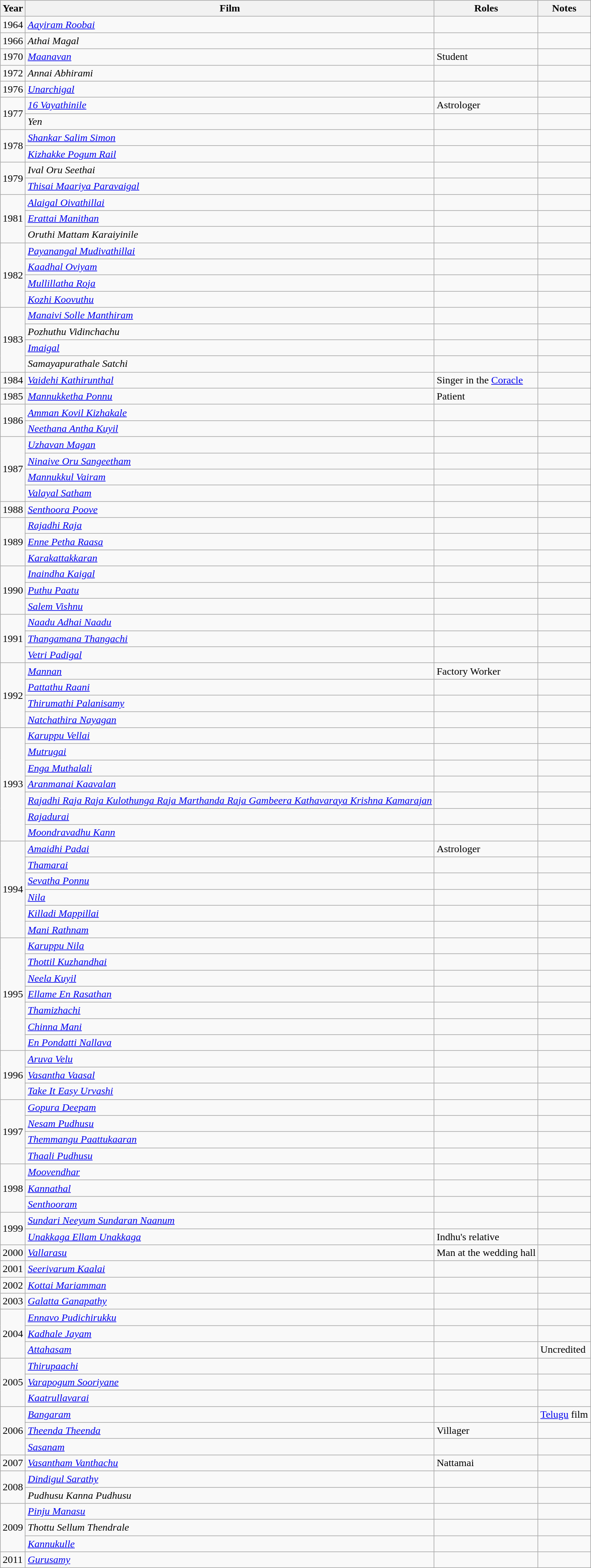<table class="wikitable">
<tr>
<th>Year</th>
<th>Film</th>
<th>Roles</th>
<th>Notes</th>
</tr>
<tr>
<td>1964</td>
<td><em><a href='#'>Aayiram Roobai</a></em></td>
<td></td>
<td></td>
</tr>
<tr>
<td>1966</td>
<td><em>Athai Magal</em></td>
<td></td>
<td></td>
</tr>
<tr>
<td>1970</td>
<td><em><a href='#'>Maanavan</a></em></td>
<td>Student</td>
<td></td>
</tr>
<tr>
<td>1972</td>
<td><em>Annai Abhirami</em></td>
<td></td>
<td></td>
</tr>
<tr>
<td>1976</td>
<td><em><a href='#'>Unarchigal</a></em></td>
<td></td>
<td></td>
</tr>
<tr>
<td rowspan="2">1977</td>
<td><em><a href='#'>16 Vayathinile</a></em></td>
<td>Astrologer</td>
<td></td>
</tr>
<tr>
<td><em>Yen</em></td>
<td></td>
<td></td>
</tr>
<tr>
<td rowspan="2">1978</td>
<td><em><a href='#'>Shankar Salim Simon</a></em></td>
<td></td>
<td></td>
</tr>
<tr>
<td><em><a href='#'>Kizhakke Pogum Rail</a></em></td>
<td></td>
<td></td>
</tr>
<tr>
<td rowspan="2">1979</td>
<td><em>Ival Oru Seethai</em></td>
<td></td>
<td></td>
</tr>
<tr>
<td><em><a href='#'>Thisai Maariya Paravaigal</a></em></td>
<td></td>
<td></td>
</tr>
<tr>
<td rowspan="3">1981</td>
<td><em><a href='#'>Alaigal Oivathillai</a></em></td>
<td></td>
<td></td>
</tr>
<tr>
<td><em><a href='#'>Erattai Manithan</a></em></td>
<td></td>
<td></td>
</tr>
<tr>
<td><em>Oruthi Mattam Karaiyinile</em></td>
<td></td>
<td></td>
</tr>
<tr>
<td rowspan="4">1982</td>
<td><em><a href='#'>Payanangal Mudivathillai</a></em></td>
<td></td>
<td></td>
</tr>
<tr>
<td><em><a href='#'>Kaadhal Oviyam</a></em></td>
<td></td>
<td></td>
</tr>
<tr>
<td><em><a href='#'>Mullillatha Roja</a></em></td>
<td></td>
<td></td>
</tr>
<tr>
<td><em><a href='#'>Kozhi Koovuthu</a></em></td>
<td></td>
<td></td>
</tr>
<tr>
<td rowspan="4">1983</td>
<td><em><a href='#'>Manaivi Solle Manthiram</a></em></td>
<td></td>
<td></td>
</tr>
<tr>
<td><em>Pozhuthu Vidinchachu</em></td>
<td></td>
<td></td>
</tr>
<tr>
<td><em><a href='#'>Imaigal</a></em></td>
<td></td>
<td></td>
</tr>
<tr>
<td><em>Samayapurathale Satchi</em></td>
<td></td>
<td></td>
</tr>
<tr>
<td>1984</td>
<td><em><a href='#'>Vaidehi Kathirunthal</a></em></td>
<td>Singer in the <a href='#'>Coracle</a></td>
<td></td>
</tr>
<tr>
<td>1985</td>
<td><em><a href='#'>Mannukketha Ponnu</a></em></td>
<td>Patient</td>
<td></td>
</tr>
<tr>
<td rowspan="2">1986</td>
<td><em><a href='#'>Amman Kovil Kizhakale</a></em></td>
<td></td>
<td></td>
</tr>
<tr>
<td><em><a href='#'>Neethana Antha Kuyil</a></em></td>
<td></td>
<td></td>
</tr>
<tr>
<td rowspan="4">1987</td>
<td><em><a href='#'>Uzhavan Magan</a></em></td>
<td></td>
<td></td>
</tr>
<tr>
<td><em><a href='#'>Ninaive Oru Sangeetham</a></em></td>
<td></td>
<td></td>
</tr>
<tr>
<td><em><a href='#'>Mannukkul Vairam</a></em></td>
<td></td>
<td></td>
</tr>
<tr>
<td><em><a href='#'>Valayal Satham</a></em></td>
<td></td>
<td></td>
</tr>
<tr>
<td>1988</td>
<td><em><a href='#'>Senthoora Poove</a></em></td>
<td></td>
<td></td>
</tr>
<tr>
<td rowspan="3">1989</td>
<td><em><a href='#'>Rajadhi Raja</a></em></td>
<td></td>
<td></td>
</tr>
<tr>
<td><em><a href='#'>Enne Petha Raasa</a></em></td>
<td></td>
<td></td>
</tr>
<tr>
<td><em><a href='#'>Karakattakkaran</a></em></td>
<td></td>
<td></td>
</tr>
<tr>
<td rowspan="3">1990</td>
<td><em><a href='#'>Inaindha Kaigal</a></em></td>
<td></td>
<td></td>
</tr>
<tr>
<td><em><a href='#'>Puthu Paatu</a></em></td>
<td></td>
<td></td>
</tr>
<tr>
<td><em><a href='#'>Salem Vishnu</a></em></td>
<td></td>
<td></td>
</tr>
<tr>
<td rowspan="3">1991</td>
<td><em><a href='#'>Naadu Adhai Naadu</a></em></td>
<td></td>
<td></td>
</tr>
<tr>
<td><em><a href='#'>Thangamana Thangachi</a></em></td>
<td></td>
<td></td>
</tr>
<tr>
<td><em><a href='#'>Vetri Padigal</a></em></td>
<td></td>
<td></td>
</tr>
<tr>
<td rowspan="4">1992</td>
<td><em><a href='#'>Mannan</a></em></td>
<td>Factory Worker</td>
<td></td>
</tr>
<tr>
<td><em><a href='#'>Pattathu Raani</a></em></td>
<td></td>
<td></td>
</tr>
<tr>
<td><em><a href='#'>Thirumathi Palanisamy</a></em></td>
<td></td>
<td></td>
</tr>
<tr>
<td><em><a href='#'>Natchathira Nayagan</a></em></td>
<td></td>
<td></td>
</tr>
<tr>
<td rowspan="7">1993</td>
<td><em><a href='#'>Karuppu Vellai</a></em></td>
<td></td>
<td></td>
</tr>
<tr>
<td><em><a href='#'>Mutrugai</a></em></td>
<td></td>
<td></td>
</tr>
<tr>
<td><em><a href='#'>Enga Muthalali</a></em></td>
<td></td>
<td></td>
</tr>
<tr>
<td><em><a href='#'>Aranmanai Kaavalan</a></em></td>
<td></td>
<td></td>
</tr>
<tr>
<td><em><a href='#'>Rajadhi Raja Raja Kulothunga Raja Marthanda Raja Gambeera Kathavaraya Krishna Kamarajan</a></em></td>
<td></td>
<td></td>
</tr>
<tr>
<td><em><a href='#'>Rajadurai</a></em></td>
<td></td>
<td></td>
</tr>
<tr>
<td><em><a href='#'>Moondravadhu Kann</a></em></td>
<td></td>
<td></td>
</tr>
<tr>
<td rowspan="6">1994</td>
<td><em><a href='#'>Amaidhi Padai</a></em></td>
<td>Astrologer</td>
<td></td>
</tr>
<tr>
<td><em><a href='#'>Thamarai</a></em></td>
<td></td>
<td></td>
</tr>
<tr>
<td><em><a href='#'>Sevatha Ponnu</a></em></td>
<td></td>
<td></td>
</tr>
<tr>
<td><em><a href='#'>Nila</a></em></td>
<td></td>
<td></td>
</tr>
<tr>
<td><em><a href='#'>Killadi Mappillai</a></em></td>
<td></td>
<td></td>
</tr>
<tr>
<td><em><a href='#'>Mani Rathnam</a></em></td>
<td></td>
<td></td>
</tr>
<tr>
<td rowspan="7">1995</td>
<td><em><a href='#'>Karuppu Nila</a></em></td>
<td></td>
<td></td>
</tr>
<tr>
<td><em><a href='#'>Thottil Kuzhandhai</a></em></td>
<td></td>
<td></td>
</tr>
<tr>
<td><em><a href='#'>Neela Kuyil</a></em></td>
<td></td>
<td></td>
</tr>
<tr>
<td><em><a href='#'>Ellame En Rasathan</a></em></td>
<td></td>
<td></td>
</tr>
<tr>
<td><em><a href='#'>Thamizhachi</a></em></td>
<td></td>
<td></td>
</tr>
<tr>
<td><em><a href='#'>Chinna Mani</a></em></td>
<td></td>
<td></td>
</tr>
<tr>
<td><em><a href='#'>En Pondatti Nallava</a></em></td>
<td></td>
<td></td>
</tr>
<tr>
<td rowspan="3">1996</td>
<td><em><a href='#'>Aruva Velu</a></em></td>
<td></td>
<td></td>
</tr>
<tr>
<td><em><a href='#'>Vasantha Vaasal</a></em></td>
<td></td>
<td></td>
</tr>
<tr>
<td><em><a href='#'>Take It Easy Urvashi</a></em></td>
<td></td>
<td></td>
</tr>
<tr>
<td rowspan="4">1997</td>
<td><em><a href='#'>Gopura Deepam</a></em></td>
<td></td>
<td></td>
</tr>
<tr>
<td><em><a href='#'>Nesam Pudhusu</a></em></td>
<td></td>
<td></td>
</tr>
<tr>
<td><em><a href='#'>Themmangu Paattukaaran</a></em></td>
<td></td>
<td></td>
</tr>
<tr>
<td><em><a href='#'>Thaali Pudhusu</a></em></td>
<td></td>
<td></td>
</tr>
<tr>
<td rowspan="3">1998</td>
<td><em><a href='#'>Moovendhar</a></em></td>
<td></td>
<td></td>
</tr>
<tr>
<td><em><a href='#'>Kannathal</a></em></td>
<td></td>
<td></td>
</tr>
<tr>
<td><em><a href='#'>Senthooram</a></em></td>
<td></td>
<td></td>
</tr>
<tr>
<td rowspan="2">1999</td>
<td><em><a href='#'>Sundari Neeyum Sundaran Naanum</a></em></td>
<td></td>
<td></td>
</tr>
<tr>
<td><em><a href='#'>Unakkaga Ellam Unakkaga</a></em></td>
<td>Indhu's relative</td>
<td></td>
</tr>
<tr>
<td>2000</td>
<td><em><a href='#'>Vallarasu</a></em></td>
<td>Man at the wedding hall</td>
<td></td>
</tr>
<tr>
<td>2001</td>
<td><em><a href='#'>Seerivarum Kaalai</a></em></td>
<td></td>
<td></td>
</tr>
<tr>
<td>2002</td>
<td><em><a href='#'>Kottai Mariamman</a></em></td>
<td></td>
<td></td>
</tr>
<tr>
<td>2003</td>
<td><em><a href='#'>Galatta Ganapathy</a></em></td>
<td></td>
<td></td>
</tr>
<tr>
<td rowspan="3">2004</td>
<td><em><a href='#'>Ennavo Pudichirukku</a></em></td>
<td></td>
<td></td>
</tr>
<tr>
<td><em><a href='#'>Kadhale Jayam</a></em></td>
<td></td>
<td></td>
</tr>
<tr>
<td><em><a href='#'>Attahasam</a></em></td>
<td></td>
<td>Uncredited</td>
</tr>
<tr>
<td rowspan="3">2005</td>
<td><em><a href='#'>Thirupaachi</a></em></td>
<td></td>
<td></td>
</tr>
<tr>
<td><em><a href='#'>Varapogum Sooriyane</a></em></td>
<td></td>
<td></td>
</tr>
<tr>
<td><em><a href='#'>Kaatrullavarai</a></em></td>
<td></td>
<td></td>
</tr>
<tr>
<td rowspan="3">2006</td>
<td><em><a href='#'>Bangaram</a></em></td>
<td></td>
<td><a href='#'>Telugu</a> film</td>
</tr>
<tr>
<td><em><a href='#'>Theenda Theenda</a></em></td>
<td>Villager</td>
<td></td>
</tr>
<tr>
<td><em><a href='#'>Sasanam</a></em></td>
<td></td>
<td></td>
</tr>
<tr>
<td>2007</td>
<td><em><a href='#'>Vasantham Vanthachu</a></em></td>
<td>Nattamai</td>
<td></td>
</tr>
<tr>
<td rowspan="2">2008</td>
<td><em><a href='#'>Dindigul Sarathy</a></em></td>
<td></td>
<td></td>
</tr>
<tr>
<td><em>Pudhusu Kanna Pudhusu</em></td>
<td></td>
<td></td>
</tr>
<tr>
<td rowspan="3">2009</td>
<td><em><a href='#'>Pinju Manasu</a></em></td>
<td></td>
<td></td>
</tr>
<tr>
<td><em>Thottu Sellum Thendrale</em></td>
<td></td>
<td></td>
</tr>
<tr>
<td><em><a href='#'>Kannukulle</a></em></td>
<td></td>
<td></td>
</tr>
<tr>
<td>2011</td>
<td><em><a href='#'>Gurusamy</a></em></td>
<td></td>
<td></td>
</tr>
</table>
